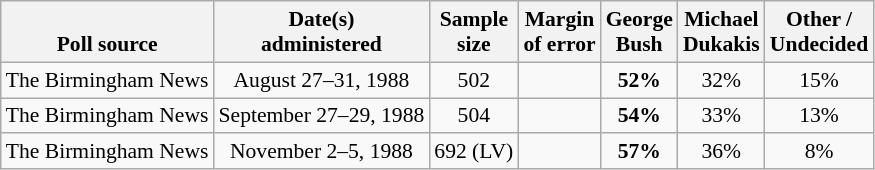<table class="wikitable sortable mw-datatable" style="font-size:90%;text-align:center;line-height:17px">
<tr valign=bottom>
<th>Poll source</th>
<th>Date(s)<br>administered</th>
<th>Sample<br>size</th>
<th>Margin<br>of error</th>
<th class="unsortable">George<br>Bush<br><small></small></th>
<th class="unsortable">Michael<br>Dukakis<br><small></small></th>
<th class="unsortable">Other /<br>Undecided</th>
</tr>
<tr>
<td style="text-align:left;">The Birmingham News</td>
<td data-sort-value="2022-09-07">August 27–31, 1988</td>
<td>502</td>
<td></td>
<td><strong>52%</strong></td>
<td>32%</td>
<td>15%</td>
</tr>
<tr>
<td style="text-align:left;">The Birmingham News</td>
<td data-sort-value="2022-09-07">September 27–29, 1988</td>
<td>504</td>
<td></td>
<td><strong>54%</strong></td>
<td>33%</td>
<td>13%</td>
</tr>
<tr>
<td style="text-align:left;">The Birmingham News</td>
<td data-sort-value="2022-09-07">November 2–5, 1988</td>
<td>692 (LV)</td>
<td></td>
<td><strong>57%</strong></td>
<td>36%</td>
<td>8%</td>
</tr>
</table>
